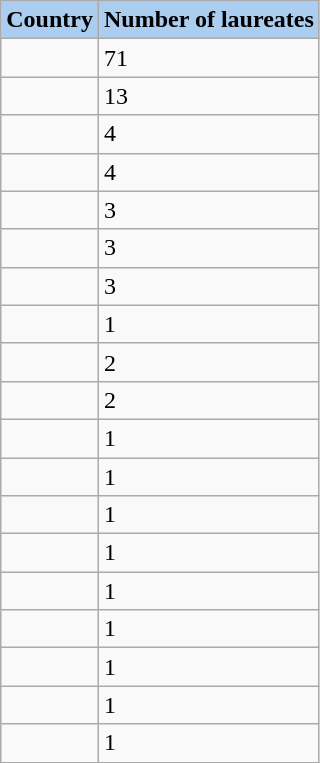<table class="wikitable sortable" style="text-align:left;">
<tr>
<th align="center" style="background-color:#ABCDEF">Country</th>
<th align="center" style="background-color:#ABCDEF">Number of laureates</th>
</tr>
<tr>
<td align="left"></td>
<td>71</td>
</tr>
<tr>
<td align="left"></td>
<td>13</td>
</tr>
<tr>
<td align="left"></td>
<td>4</td>
</tr>
<tr>
<td align="left"></td>
<td>4</td>
</tr>
<tr>
<td align="left"></td>
<td>3</td>
</tr>
<tr>
<td align="left"></td>
<td>3</td>
</tr>
<tr>
<td align="left"></td>
<td>3</td>
</tr>
<tr>
<td align="left"></td>
<td>1</td>
</tr>
<tr>
<td align="left"></td>
<td>2</td>
</tr>
<tr>
<td align="left"></td>
<td>2</td>
</tr>
<tr>
<td align="left"></td>
<td>1</td>
</tr>
<tr>
<td align="left"></td>
<td>1</td>
</tr>
<tr>
<td align="left"></td>
<td>1</td>
</tr>
<tr>
<td align="left"></td>
<td>1</td>
</tr>
<tr>
<td align="left"></td>
<td>1</td>
</tr>
<tr>
<td align="left"></td>
<td>1</td>
</tr>
<tr>
<td align="left"></td>
<td>1</td>
</tr>
<tr>
<td align="left"></td>
<td>1</td>
</tr>
<tr>
<td align="left"></td>
<td>1</td>
</tr>
</table>
